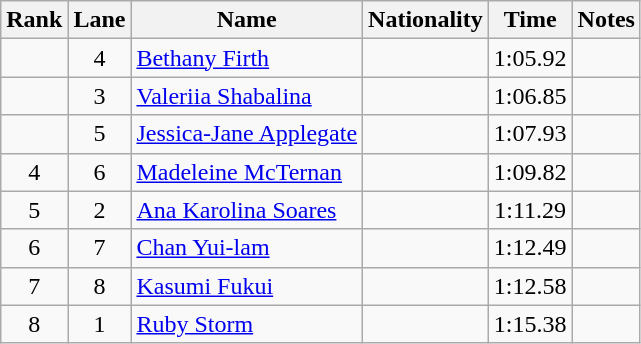<table class="wikitable sortable" style="text-align:center">
<tr>
<th>Rank</th>
<th>Lane</th>
<th>Name</th>
<th>Nationality</th>
<th>Time</th>
<th>Notes</th>
</tr>
<tr>
<td></td>
<td>4</td>
<td align=left><a href='#'>Bethany Firth</a></td>
<td align=left></td>
<td>1:05.92</td>
<td></td>
</tr>
<tr>
<td></td>
<td>3</td>
<td align=left><a href='#'>Valeriia Shabalina</a></td>
<td align=left></td>
<td>1:06.85</td>
<td></td>
</tr>
<tr>
<td></td>
<td>5</td>
<td align=left><a href='#'>Jessica-Jane Applegate</a></td>
<td align=left></td>
<td>1:07.93</td>
<td></td>
</tr>
<tr>
<td>4</td>
<td>6</td>
<td align=left><a href='#'>Madeleine McTernan</a></td>
<td align=left></td>
<td>1:09.82</td>
<td></td>
</tr>
<tr>
<td>5</td>
<td>2</td>
<td align=left><a href='#'>Ana Karolina Soares</a></td>
<td align=left></td>
<td>1:11.29</td>
<td></td>
</tr>
<tr>
<td>6</td>
<td>7</td>
<td align=left><a href='#'>Chan Yui-lam</a></td>
<td align=left></td>
<td>1:12.49</td>
<td></td>
</tr>
<tr>
<td>7</td>
<td>8</td>
<td align=left><a href='#'>Kasumi Fukui</a></td>
<td align=left></td>
<td>1:12.58</td>
<td></td>
</tr>
<tr>
<td>8</td>
<td>1</td>
<td align=left><a href='#'>Ruby Storm</a></td>
<td align=left></td>
<td>1:15.38</td>
<td></td>
</tr>
</table>
